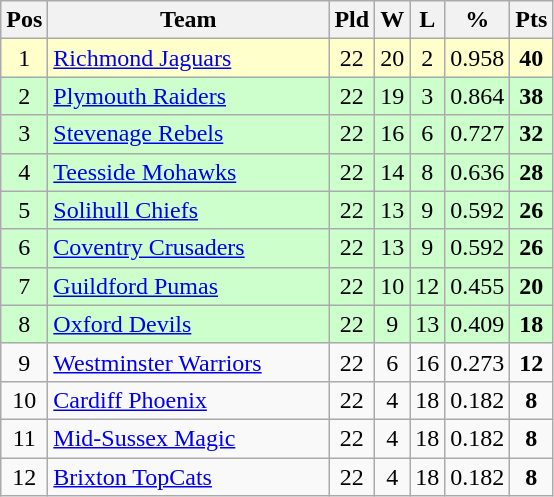<table class="wikitable" style="text-align: center;">
<tr>
<th>Pos</th>
<th scope="col" style="width: 180px;">Team</th>
<th>Pld</th>
<th>W</th>
<th>L</th>
<th>%</th>
<th>Pts</th>
</tr>
<tr style="background: #ffffcc;">
<td>1</td>
<td style="text-align:left;"><a href='#'>Richmond Jaguars</a></td>
<td>22</td>
<td>20</td>
<td>2</td>
<td>0.958</td>
<td><strong>40</strong></td>
</tr>
<tr style="background: #ccffcc;">
<td>2</td>
<td style="text-align:left;"><a href='#'>Plymouth Raiders</a></td>
<td>22</td>
<td>19</td>
<td>3</td>
<td>0.864</td>
<td><strong>38</strong></td>
</tr>
<tr style="background: #ccffcc;">
<td>3</td>
<td style="text-align:left;"><a href='#'>Stevenage Rebels</a></td>
<td>22</td>
<td>16</td>
<td>6</td>
<td>0.727</td>
<td><strong>32</strong></td>
</tr>
<tr style="background: #ccffcc;">
<td>4</td>
<td style="text-align:left;"><a href='#'>Teesside Mohawks</a></td>
<td>22</td>
<td>14</td>
<td>8</td>
<td>0.636</td>
<td><strong>28</strong></td>
</tr>
<tr style="background: #ccffcc;">
<td>5</td>
<td style="text-align:left;"><a href='#'>Solihull Chiefs</a></td>
<td>22</td>
<td>13</td>
<td>9</td>
<td>0.592</td>
<td><strong>26</strong></td>
</tr>
<tr style="background: #ccffcc;">
<td>6</td>
<td style="text-align:left;"><a href='#'>Coventry Crusaders</a></td>
<td>22</td>
<td>13</td>
<td>9</td>
<td>0.592</td>
<td><strong>26</strong></td>
</tr>
<tr style="background: #ccffcc;">
<td>7</td>
<td style="text-align:left;"><a href='#'>Guildford Pumas</a></td>
<td>22</td>
<td>10</td>
<td>12</td>
<td>0.455</td>
<td><strong>20</strong></td>
</tr>
<tr style="background: #ccffcc;">
<td>8</td>
<td style="text-align:left;"><a href='#'>Oxford Devils</a></td>
<td>22</td>
<td>9</td>
<td>13</td>
<td>0.409</td>
<td><strong>18</strong></td>
</tr>
<tr style="background: ;">
<td>9</td>
<td style="text-align:left;"><a href='#'>Westminster Warriors</a></td>
<td>22</td>
<td>6</td>
<td>16</td>
<td>0.273</td>
<td><strong>12</strong></td>
</tr>
<tr style="background: ;">
<td>10</td>
<td style="text-align:left;"><a href='#'>Cardiff Phoenix</a></td>
<td>22</td>
<td>4</td>
<td>18</td>
<td>0.182</td>
<td><strong>8</strong></td>
</tr>
<tr style="background: ;">
<td>11</td>
<td style="text-align:left;"><a href='#'>Mid-Sussex Magic</a></td>
<td>22</td>
<td>4</td>
<td>18</td>
<td>0.182</td>
<td><strong>8</strong></td>
</tr>
<tr style="background: ;">
<td>12</td>
<td style="text-align:left;"><a href='#'>Brixton TopCats</a></td>
<td>22</td>
<td>4</td>
<td>18</td>
<td>0.182</td>
<td><strong>8</strong></td>
</tr>
</table>
